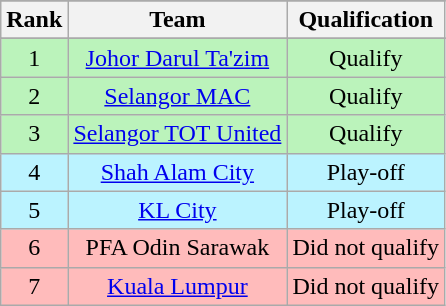<table class="wikitable" style="text-align:center">
<tr>
</tr>
<tr>
<th>Rank</th>
<th>Team</th>
<th>Qualification</th>
</tr>
<tr>
</tr>
<tr bgcolor=#BBF3BB>
<td>1</td>
<td><a href='#'>Johor Darul Ta'zim</a></td>
<td>Qualify</td>
</tr>
<tr bgcolor=#BBF3BB>
<td>2</td>
<td><a href='#'>Selangor MAC</a></td>
<td>Qualify</td>
</tr>
<tr bgcolor=#BBF3BB>
<td>3</td>
<td><a href='#'>Selangor TOT United</a></td>
<td>Qualify</td>
</tr>
<tr bgcolor=#BBF3FF>
<td>4</td>
<td><a href='#'>Shah Alam City</a></td>
<td>Play-off</td>
</tr>
<tr bgcolor=#BBF3FF>
<td>5</td>
<td><a href='#'>KL City</a></td>
<td>Play-off</td>
</tr>
<tr bgcolor=#FFBBBB>
<td>6</td>
<td>PFA Odin Sarawak</td>
<td>Did not qualify</td>
</tr>
<tr bgcolor=#FFBBBB>
<td>7</td>
<td><a href='#'>Kuala Lumpur</a></td>
<td>Did not qualify</td>
</tr>
</table>
